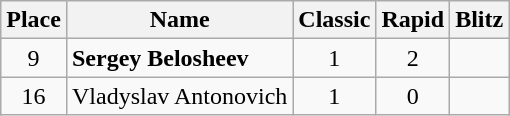<table class="wikitable">
<tr>
<th>Place</th>
<th>Name</th>
<th>Classic</th>
<th>Rapid</th>
<th>Blitz</th>
</tr>
<tr align="center">
<td>9</td>
<td align="left"><strong> Sergey Belosheev</strong></td>
<td>1</td>
<td>2</td>
<td></td>
</tr>
<tr align="center">
<td>16</td>
<td align="left"> Vladyslav Antonovich</td>
<td>1</td>
<td>0</td>
<td></td>
</tr>
</table>
